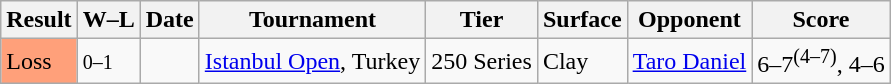<table class="sortable wikitable">
<tr>
<th>Result</th>
<th class="unsortable">W–L</th>
<th>Date</th>
<th>Tournament</th>
<th>Tier</th>
<th>Surface</th>
<th>Opponent</th>
<th class="unsortable">Score</th>
</tr>
<tr>
<td bgcolor=FFA07A>Loss</td>
<td><small>0–1</small></td>
<td><a href='#'></a></td>
<td><a href='#'>Istanbul Open</a>, Turkey</td>
<td>250 Series</td>
<td>Clay</td>
<td> <a href='#'>Taro Daniel</a></td>
<td>6–7<sup>(4–7)</sup>, 4–6</td>
</tr>
</table>
